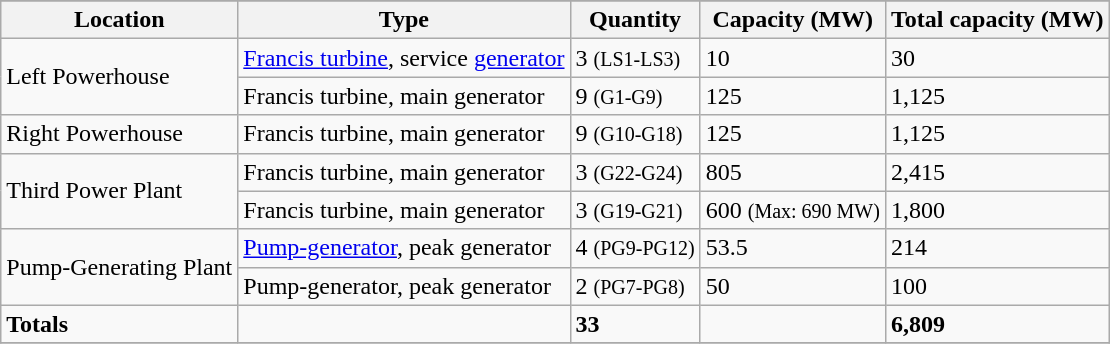<table class="wikitable" style="border:1">
<tr>
</tr>
<tr>
<th>Location</th>
<th>Type</th>
<th>Quantity</th>
<th>Capacity (MW)</th>
<th>Total capacity (MW)</th>
</tr>
<tr style="height: 25px;">
<td rowspan="2">Left Powerhouse</td>
<td><a href='#'>Francis turbine</a>, service <a href='#'>generator</a></td>
<td>3 <small>(LS1-LS3)</small></td>
<td>10</td>
<td>30</td>
</tr>
<tr>
<td>Francis turbine, main generator</td>
<td>9 <small>(G1-G9)</small></td>
<td>125</td>
<td>1,125</td>
</tr>
<tr>
<td>Right Powerhouse</td>
<td>Francis turbine, main generator</td>
<td>9 <small>(G10-G18)</small></td>
<td>125</td>
<td>1,125</td>
</tr>
<tr>
<td rowspan="2">Third Power Plant</td>
<td>Francis turbine, main generator</td>
<td>3 <small>(G22-G24)</small></td>
<td>805</td>
<td>2,415</td>
</tr>
<tr>
<td>Francis turbine, main generator</td>
<td>3 <small>(G19-G21)</small></td>
<td>600 <small>(Max: 690 MW)</small></td>
<td>1,800</td>
</tr>
<tr>
<td rowspan="2">Pump-Generating Plant</td>
<td><a href='#'>Pump-generator</a>, peak generator</td>
<td>4 <small>(PG9-PG12)</small></td>
<td>53.5</td>
<td>214</td>
</tr>
<tr>
<td>Pump-generator, peak generator</td>
<td>2 <small>(PG7-PG8)</small></td>
<td>50</td>
<td>100</td>
</tr>
<tr>
<td><strong>Totals</strong></td>
<td></td>
<td><strong>33</strong></td>
<td></td>
<td><strong>6,809</strong></td>
</tr>
<tr>
</tr>
</table>
